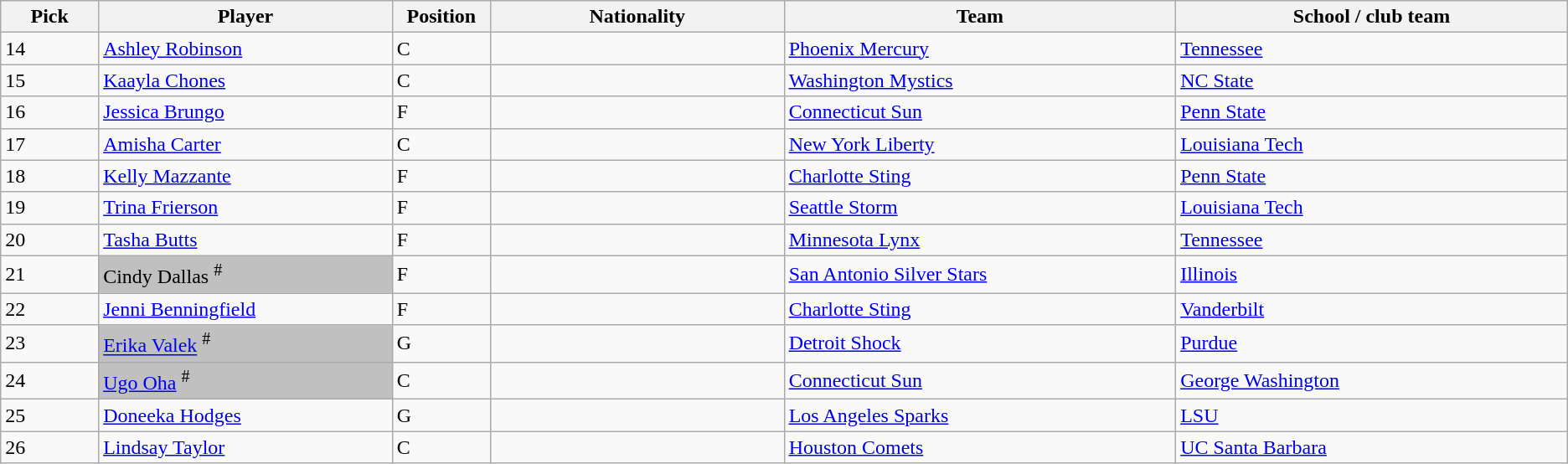<table class="wikitable sortable">
<tr>
<th style="width:5%;">Pick</th>
<th style="width:15%;">Player</th>
<th style="width:5%;">Position</th>
<th style="width:15%;">Nationality</th>
<th style="width:20%;">Team</th>
<th style="width:20%;">School / club team</th>
</tr>
<tr>
<td>14</td>
<td><a href='#'>Ashley Robinson</a></td>
<td>C</td>
<td></td>
<td><a href='#'>Phoenix Mercury</a></td>
<td><a href='#'>Tennessee</a></td>
</tr>
<tr>
<td>15</td>
<td><a href='#'>Kaayla Chones</a></td>
<td>C</td>
<td></td>
<td><a href='#'>Washington Mystics</a></td>
<td><a href='#'>NC State</a></td>
</tr>
<tr>
<td>16</td>
<td><a href='#'>Jessica Brungo</a></td>
<td>F</td>
<td></td>
<td><a href='#'>Connecticut Sun</a> </td>
<td><a href='#'>Penn State</a></td>
</tr>
<tr>
<td>17</td>
<td><a href='#'>Amisha Carter</a></td>
<td>C</td>
<td></td>
<td><a href='#'>New York Liberty</a></td>
<td><a href='#'>Louisiana Tech</a></td>
</tr>
<tr>
<td>18</td>
<td><a href='#'>Kelly Mazzante</a></td>
<td>F</td>
<td></td>
<td><a href='#'>Charlotte Sting</a> </td>
<td><a href='#'>Penn State</a></td>
</tr>
<tr>
<td>19</td>
<td><a href='#'>Trina Frierson</a></td>
<td>F</td>
<td></td>
<td><a href='#'>Seattle Storm</a></td>
<td><a href='#'>Louisiana Tech</a></td>
</tr>
<tr>
<td>20</td>
<td><a href='#'>Tasha Butts</a></td>
<td>F</td>
<td></td>
<td><a href='#'>Minnesota Lynx</a></td>
<td><a href='#'>Tennessee</a></td>
</tr>
<tr>
<td>21</td>
<td bgcolor=#C0C0C0>Cindy Dallas <sup>#</sup></td>
<td>F</td>
<td></td>
<td><a href='#'>San Antonio Silver Stars</a> </td>
<td><a href='#'>Illinois</a></td>
</tr>
<tr>
<td>22</td>
<td><a href='#'>Jenni Benningfield</a></td>
<td>F</td>
<td></td>
<td><a href='#'>Charlotte Sting</a></td>
<td><a href='#'>Vanderbilt</a></td>
</tr>
<tr>
<td>23</td>
<td bgcolor=#C0C0C0><a href='#'>Erika Valek</a> <sup>#</sup></td>
<td>G</td>
<td></td>
<td><a href='#'>Detroit Shock</a> </td>
<td><a href='#'>Purdue</a></td>
</tr>
<tr>
<td>24</td>
<td bgcolor=#C0C0C0><a href='#'>Ugo Oha</a> <sup>#</sup></td>
<td>C</td>
<td></td>
<td><a href='#'>Connecticut Sun</a> </td>
<td><a href='#'>George Washington</a></td>
</tr>
<tr>
<td>25</td>
<td><a href='#'>Doneeka Hodges</a></td>
<td>G</td>
<td></td>
<td><a href='#'>Los Angeles Sparks</a></td>
<td><a href='#'>LSU</a></td>
</tr>
<tr>
<td>26</td>
<td><a href='#'>Lindsay Taylor</a> </td>
<td>C</td>
<td></td>
<td><a href='#'>Houston Comets</a> </td>
<td><a href='#'>UC Santa Barbara</a></td>
</tr>
</table>
